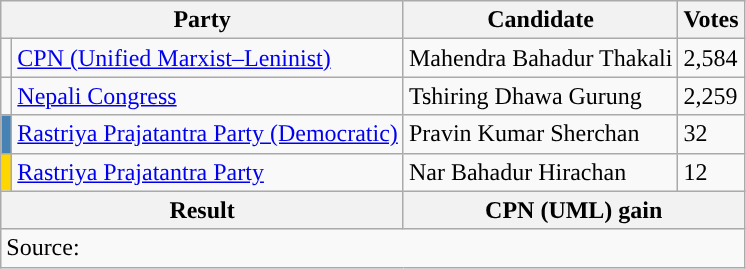<table class="wikitable">
<tr>
<th colspan="2">Party</th>
<th>Candidate</th>
<th>Votes</th>
</tr>
<tr>
<td style="background-color:"></td>
<td><a href='#'>CPN (Unified Marxist–Leninist)</a></td>
<td>Mahendra Bahadur Thakali</td>
<td>2,584</td>
</tr>
<tr>
<td style="background-color:"></td>
<td><a href='#'>Nepali Congress</a></td>
<td>Tshiring Dhawa Gurung</td>
<td>2,259</td>
</tr>
<tr>
<td style="background-color:#4682B4"></td>
<td><a href='#'>Rastriya Prajatantra Party (Democratic)</a></td>
<td>Pravin Kumar Sherchan</td>
<td>32</td>
</tr>
<tr>
<td style="background-color:gold"></td>
<td><a href='#'>Rastriya Prajatantra Party</a></td>
<td>Nar Bahadur Hirachan</td>
<td>12</td>
</tr>
<tr>
<th colspan="2">Result</th>
<th colspan="2">CPN (UML) gain</th>
</tr>
<tr>
<td colspan="4">Source: </td>
</tr>
</table>
